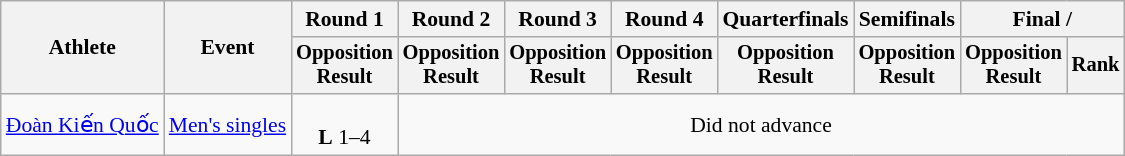<table class="wikitable" style="font-size:90%">
<tr>
<th rowspan="2">Athlete</th>
<th rowspan="2">Event</th>
<th>Round 1</th>
<th>Round 2</th>
<th>Round 3</th>
<th>Round 4</th>
<th>Quarterfinals</th>
<th>Semifinals</th>
<th colspan=2>Final / </th>
</tr>
<tr style="font-size:95%">
<th>Opposition<br>Result</th>
<th>Opposition<br>Result</th>
<th>Opposition<br>Result</th>
<th>Opposition<br>Result</th>
<th>Opposition<br>Result</th>
<th>Opposition<br>Result</th>
<th>Opposition<br>Result</th>
<th>Rank</th>
</tr>
<tr align=center>
<td align=left><a href='#'>Đoàn Kiến Quốc</a></td>
<td align=left><a href='#'>Men's singles</a></td>
<td><br><strong>L</strong> 1–4</td>
<td colspan=7>Did not advance</td>
</tr>
</table>
